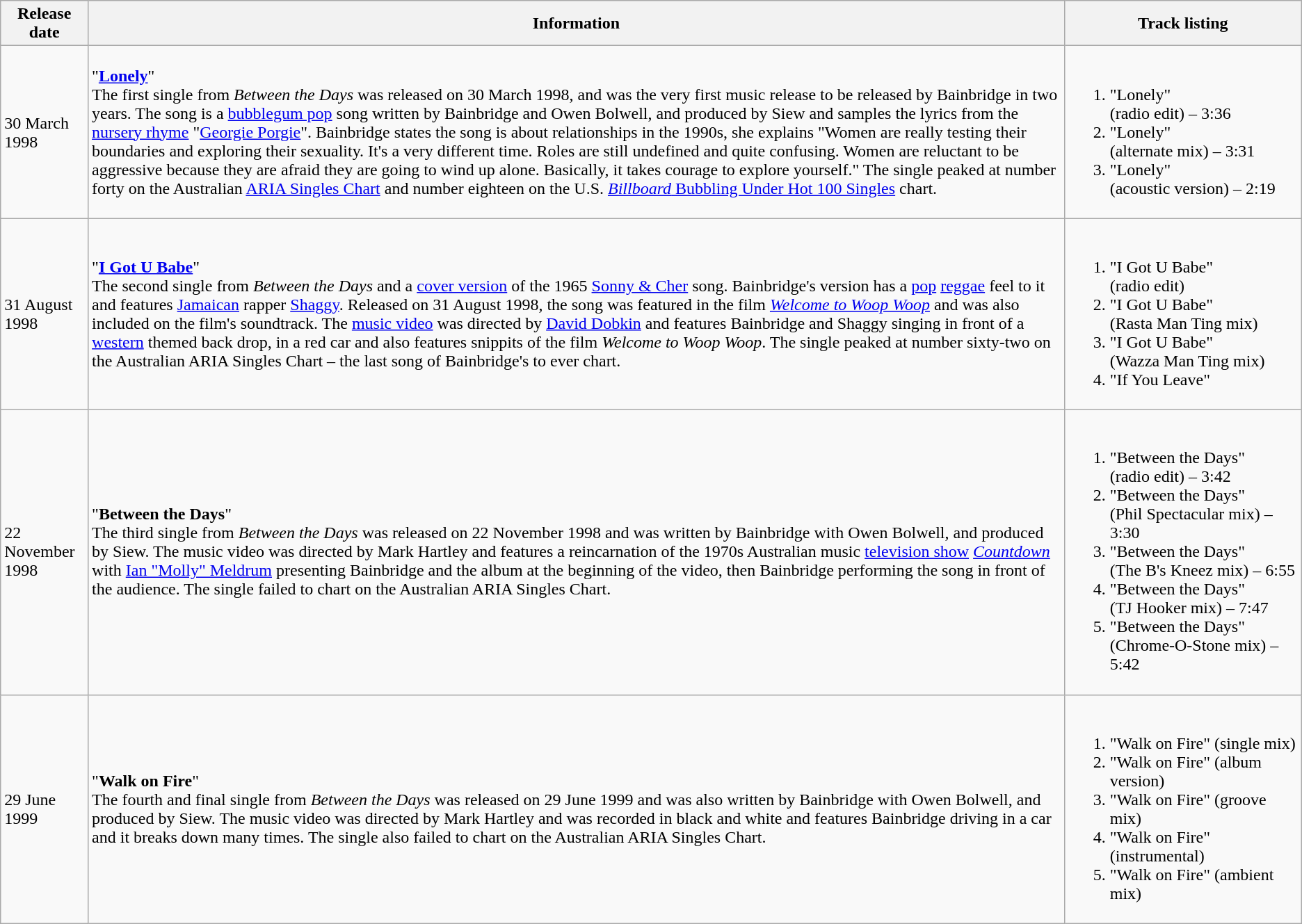<table class="wikitable">
<tr>
<th>Release date</th>
<th>Information</th>
<th width=220>Track listing</th>
</tr>
<tr>
<td>30 March 1998</td>
<td>"<strong><a href='#'>Lonely</a></strong>"<br> The first single from <em>Between the Days</em> was released on 30 March 1998, and was the very first music release to be released by Bainbridge in two years. The song is a <a href='#'>bubblegum pop</a> song written by Bainbridge and Owen Bolwell, and produced by Siew and samples the lyrics from the <a href='#'>nursery rhyme</a> "<a href='#'>Georgie Porgie</a>". Bainbridge states the song is about relationships in the 1990s, she explains "Women are really testing their boundaries and exploring their sexuality. It's a very different time. Roles are still undefined and quite confusing. Women are reluctant to be aggressive because they are afraid they are going to wind up alone. Basically, it takes courage to explore yourself." The single peaked at number forty on the Australian <a href='#'>ARIA Singles Chart</a> and number eighteen on the U.S. <a href='#'><em>Billboard</em> Bubbling Under Hot 100 Singles</a> chart.</td>
<td><br><ol><li>"Lonely" <br>(radio edit) – 3:36</li><li>"Lonely" <br>(alternate mix) – 3:31</li><li>"Lonely" <br>(acoustic version) – 2:19</li></ol></td>
</tr>
<tr>
<td>31 August 1998</td>
<td>"<strong><a href='#'>I Got U Babe</a></strong>"<br> The second single from <em>Between the Days</em> and a <a href='#'>cover version</a> of the 1965 <a href='#'>Sonny & Cher</a> song. Bainbridge's version has a <a href='#'>pop</a> <a href='#'>reggae</a> feel to it and features <a href='#'>Jamaican</a> rapper <a href='#'>Shaggy</a>. Released on 31 August 1998, the song was featured in the film <em><a href='#'>Welcome to Woop Woop</a></em> and was also included on the film's soundtrack. The <a href='#'>music video</a> was directed by <a href='#'>David Dobkin</a> and features Bainbridge and Shaggy singing in front of a <a href='#'>western</a> themed back drop, in a red car and also features snippits of the film <em>Welcome to Woop Woop</em>. The single peaked at number sixty-two on the Australian ARIA Singles Chart – the last song of Bainbridge's to ever chart.</td>
<td><br><ol><li>"I Got U Babe" <br>(radio edit)</li><li>"I Got U Babe" <br>(Rasta Man Ting mix)</li><li>"I Got U Babe" <br>(Wazza Man Ting mix)</li><li>"If You Leave"</li></ol></td>
</tr>
<tr>
<td>22 November 1998</td>
<td>"<strong>Between the Days</strong>"<br> The third single from <em>Between the Days</em> was released on 22 November 1998 and was written by Bainbridge with Owen Bolwell, and produced by Siew. The music video was directed by Mark Hartley and features a reincarnation of the 1970s Australian music <a href='#'>television show</a> <em><a href='#'>Countdown</a></em> with <a href='#'>Ian "Molly" Meldrum</a> presenting Bainbridge and the album at the beginning of the video, then Bainbridge performing the song in front of the audience. The single failed to chart on the Australian ARIA Singles Chart.</td>
<td><br><ol><li>"Between the Days" <br>(radio edit) – 3:42</li><li>"Between the Days" <br>(Phil Spectacular mix) – 3:30</li><li>"Between the Days" <br>(The B's Kneez mix) – 6:55</li><li>"Between the Days" <br>(TJ Hooker mix) – 7:47</li><li>"Between the Days" <br>(Chrome-O-Stone mix) – 5:42</li></ol></td>
</tr>
<tr>
<td>29 June 1999</td>
<td>"<strong>Walk on Fire</strong>"<br> The fourth and final single from <em>Between the Days</em> was released on 29 June 1999 and was also written by Bainbridge with Owen Bolwell, and produced by Siew. The music video was directed by Mark Hartley and was recorded in black and white and features Bainbridge driving in a car and it breaks down many times. The single also failed to chart on the Australian ARIA Singles Chart.</td>
<td><br><ol><li>"Walk on Fire" (single mix)</li><li>"Walk on Fire" (album version)</li><li>"Walk on Fire" (groove mix)</li><li>"Walk on Fire" (instrumental)</li><li>"Walk on Fire" (ambient mix)</li></ol></td>
</tr>
</table>
